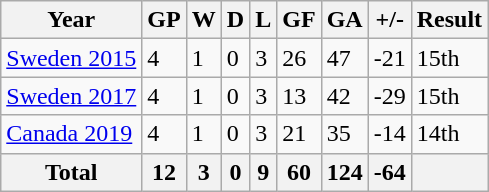<table class="wikitable">
<tr>
<th>Year</th>
<th>GP</th>
<th>W</th>
<th>D</th>
<th>L</th>
<th>GF</th>
<th>GA</th>
<th>+/-</th>
<th>Result</th>
</tr>
<tr>
<td><a href='#'>Sweden 2015</a></td>
<td>4</td>
<td>1</td>
<td>0</td>
<td>3</td>
<td>26</td>
<td>47</td>
<td>-21</td>
<td>15th</td>
</tr>
<tr>
<td><a href='#'>Sweden 2017</a></td>
<td>4</td>
<td>1</td>
<td>0</td>
<td>3</td>
<td>13</td>
<td>42</td>
<td>-29</td>
<td>15th</td>
</tr>
<tr>
<td><a href='#'>Canada 2019</a></td>
<td>4</td>
<td>1</td>
<td>0</td>
<td>3</td>
<td>21</td>
<td>35</td>
<td>-14</td>
<td>14th</td>
</tr>
<tr>
<th>Total</th>
<th>12</th>
<th>3</th>
<th>0</th>
<th>9</th>
<th>60</th>
<th>124</th>
<th>-64</th>
<th></th>
</tr>
</table>
